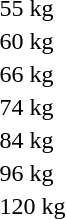<table>
<tr>
<td rowspan=2>55 kg<br></td>
<td rowspan=2></td>
<td rowspan=2></td>
<td></td>
</tr>
<tr>
<td></td>
</tr>
<tr>
<td rowspan=2>60 kg<br></td>
<td rowspan=2></td>
<td rowspan=2></td>
<td></td>
</tr>
<tr>
<td></td>
</tr>
<tr>
<td rowspan=2>66 kg<br></td>
<td rowspan=2></td>
<td rowspan=2></td>
<td></td>
</tr>
<tr>
<td></td>
</tr>
<tr>
<td rowspan=2>74 kg<br></td>
<td rowspan=2></td>
<td rowspan=2></td>
<td></td>
</tr>
<tr>
<td></td>
</tr>
<tr>
<td rowspan=2>84 kg<br></td>
<td rowspan=2></td>
<td rowspan=2></td>
<td></td>
</tr>
<tr>
<td></td>
</tr>
<tr>
<td rowspan=2>96 kg<br></td>
<td rowspan=2></td>
<td rowspan=2></td>
<td></td>
</tr>
<tr>
<td></td>
</tr>
<tr>
<td rowspan=2>120 kg<br></td>
<td rowspan=2></td>
<td rowspan=2></td>
<td></td>
</tr>
<tr>
<td></td>
</tr>
</table>
